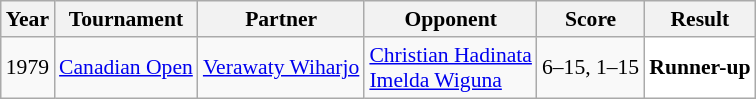<table class="sortable wikitable" style="font-size: 90%;">
<tr>
<th>Year</th>
<th>Tournament</th>
<th>Partner</th>
<th>Opponent</th>
<th>Score</th>
<th>Result</th>
</tr>
<tr>
<td align="center">1979</td>
<td align="left"><a href='#'>Canadian Open</a></td>
<td align="left"> <a href='#'>Verawaty Wiharjo</a></td>
<td align="left"> <a href='#'>Christian Hadinata</a><br> <a href='#'>Imelda Wiguna</a></td>
<td align="left">6–15, 1–15</td>
<td style="text-align:left; background:white"> <strong>Runner-up</strong></td>
</tr>
</table>
